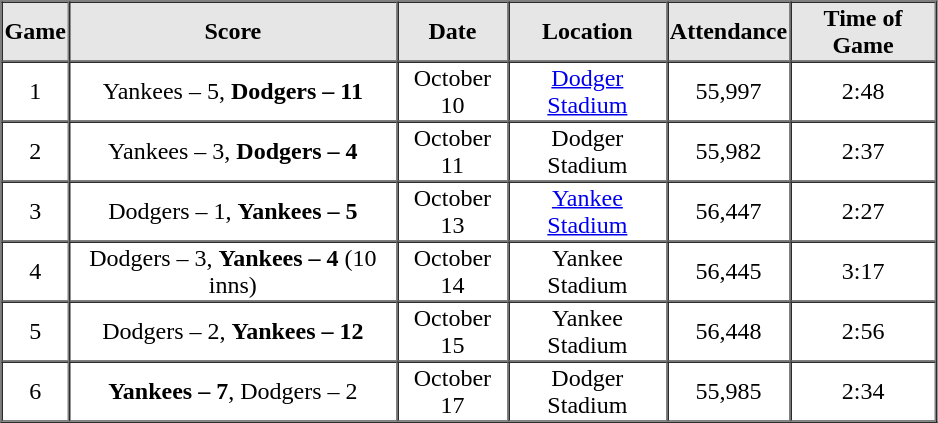<table border=1 cellspacing=0 width=625 style="margin-left:3em;">
<tr style="text-align:center; background-color:#e6e6e6;">
<th width=>Game</th>
<th width=>Score</th>
<th width=>Date</th>
<th width=>Location</th>
<th width=>Attendance</th>
<th width=>Time of Game</th>
</tr>
<tr style="text-align:center;">
<td>1</td>
<td>Yankees – 5, <strong>Dodgers – 11</strong></td>
<td>October 10</td>
<td><a href='#'>Dodger Stadium</a></td>
<td>55,997</td>
<td>2:48</td>
</tr>
<tr style="text-align:center;">
<td>2</td>
<td>Yankees – 3, <strong>Dodgers – 4</strong></td>
<td>October 11</td>
<td>Dodger Stadium</td>
<td>55,982</td>
<td>2:37</td>
</tr>
<tr style="text-align:center;">
<td>3</td>
<td>Dodgers – 1, <strong>Yankees – 5</strong></td>
<td>October 13</td>
<td><a href='#'>Yankee Stadium</a></td>
<td>56,447</td>
<td>2:27</td>
</tr>
<tr style="text-align:center;">
<td>4</td>
<td>Dodgers – 3, <strong>Yankees – 4</strong> (10 inns)</td>
<td>October 14</td>
<td>Yankee Stadium</td>
<td>56,445</td>
<td>3:17</td>
</tr>
<tr style="text-align:center;">
<td>5</td>
<td>Dodgers – 2, <strong>Yankees – 12</strong></td>
<td>October 15</td>
<td>Yankee Stadium</td>
<td>56,448</td>
<td>2:56</td>
</tr>
<tr style="text-align:center;">
<td>6</td>
<td><strong>Yankees – 7</strong>, Dodgers – 2</td>
<td>October 17</td>
<td>Dodger Stadium</td>
<td>55,985</td>
<td>2:34</td>
</tr>
</table>
